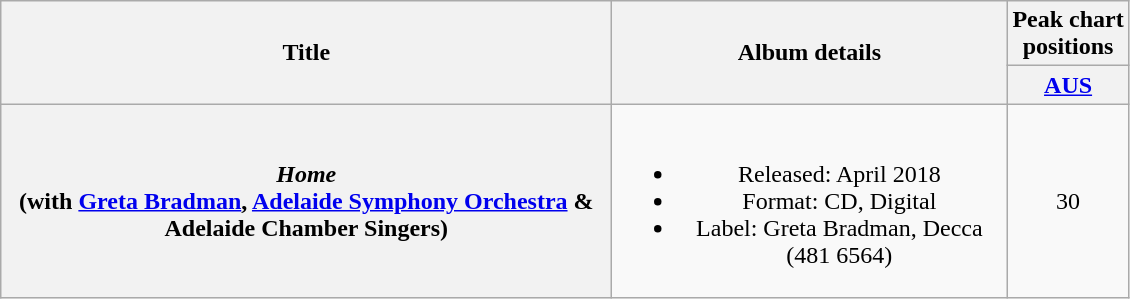<table class="wikitable plainrowheaders" style="text-align:center;" border="1">
<tr>
<th scope="col" rowspan="2" style="width:25em;">Title</th>
<th scope="col" rowspan="2" style="width:16em;">Album details</th>
<th scope="col" colspan="1">Peak chart<br>positions</th>
</tr>
<tr>
<th scope="col" style="text-align:center;"><a href='#'>AUS</a><br></th>
</tr>
<tr>
<th scope="row"><em>Home</em> <br> (with <a href='#'>Greta Bradman</a>, <a href='#'>Adelaide Symphony Orchestra</a> & Adelaide Chamber Singers)</th>
<td><br><ul><li>Released: April 2018</li><li>Format: CD, Digital</li><li>Label: Greta Bradman, Decca (481 6564)</li></ul></td>
<td align="center">30</td>
</tr>
</table>
